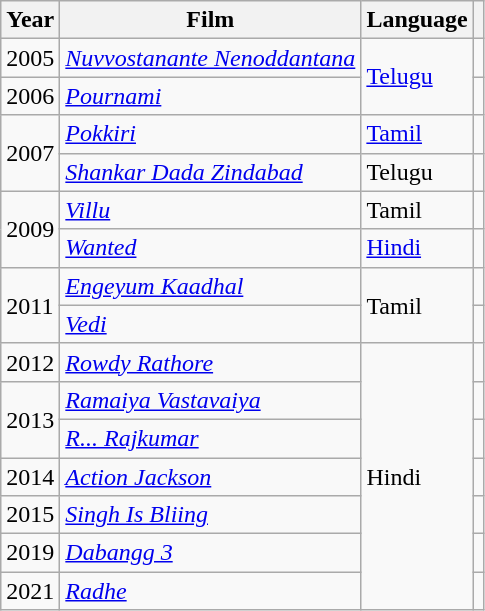<table class="wikitable sortable">
<tr>
<th scope="col">Year</th>
<th scope="col">Film</th>
<th scope="col">Language</th>
<th class="unsortable" scope="col"></th>
</tr>
<tr>
<td>2005</td>
<td><em><a href='#'>Nuvvostanante Nenoddantana</a></em></td>
<td rowspan="2"><a href='#'>Telugu</a></td>
<td></td>
</tr>
<tr>
<td>2006</td>
<td><em><a href='#'>Pournami</a></em></td>
<td></td>
</tr>
<tr>
<td rowspan="2">2007</td>
<td><em><a href='#'>Pokkiri</a></em></td>
<td><a href='#'>Tamil</a></td>
<td></td>
</tr>
<tr>
<td><em><a href='#'>Shankar Dada Zindabad</a></em></td>
<td>Telugu</td>
<td></td>
</tr>
<tr>
<td rowspan="2">2009</td>
<td><em><a href='#'>Villu</a></em></td>
<td>Tamil</td>
<td></td>
</tr>
<tr>
<td><em><a href='#'>Wanted</a></em></td>
<td><a href='#'>Hindi</a></td>
<td></td>
</tr>
<tr>
<td rowspan="2">2011</td>
<td><em><a href='#'>Engeyum Kaadhal</a></em></td>
<td rowspan="2">Tamil</td>
<td></td>
</tr>
<tr>
<td><em><a href='#'>Vedi</a></em></td>
<td></td>
</tr>
<tr>
<td>2012</td>
<td><em><a href='#'>Rowdy Rathore</a></em></td>
<td rowspan="7">Hindi</td>
<td></td>
</tr>
<tr>
<td rowspan="2">2013</td>
<td><em><a href='#'>Ramaiya Vastavaiya</a></em></td>
<td></td>
</tr>
<tr>
<td><em><a href='#'>R... Rajkumar</a></em></td>
<td></td>
</tr>
<tr>
<td>2014</td>
<td><em><a href='#'>Action Jackson</a></em></td>
<td></td>
</tr>
<tr>
<td>2015</td>
<td><em><a href='#'>Singh Is Bliing</a></em></td>
<td></td>
</tr>
<tr>
<td>2019</td>
<td><em><a href='#'>Dabangg 3</a></em></td>
<td></td>
</tr>
<tr>
<td>2021</td>
<td><em><a href='#'>Radhe</a></em></td>
<td></td>
</tr>
</table>
